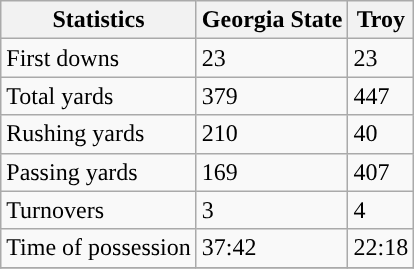<table class="wikitable">
<tr>
<th>Statistics</th>
<th>Georgia State</th>
<th>Troy</th>
</tr>
<tr>
<td>First downs</td>
<td>23</td>
<td>23</td>
</tr>
<tr>
<td>Total yards</td>
<td>379</td>
<td>447</td>
</tr>
<tr>
<td>Rushing yards</td>
<td>210</td>
<td>40</td>
</tr>
<tr>
<td>Passing yards</td>
<td>169</td>
<td>407</td>
</tr>
<tr>
<td>Turnovers</td>
<td>3</td>
<td>4</td>
</tr>
<tr>
<td>Time of possession</td>
<td>37:42</td>
<td>22:18</td>
</tr>
<tr>
</tr>
</table>
